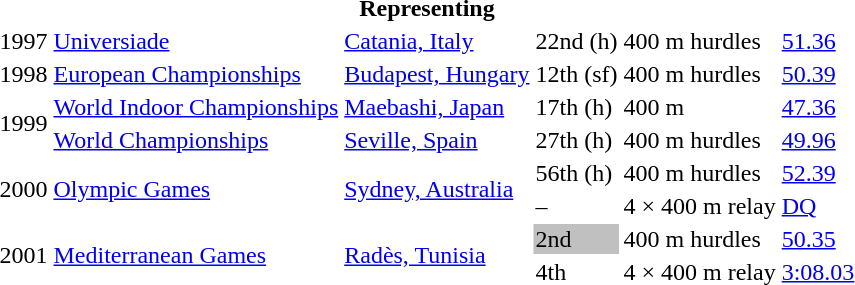<table>
<tr>
<th colspan="6">Representing </th>
</tr>
<tr>
<td>1997</td>
<td><a href='#'>Universiade</a></td>
<td><a href='#'>Catania, Italy</a></td>
<td>22nd (h)</td>
<td>400 m hurdles</td>
<td><a href='#'>51.36</a></td>
</tr>
<tr>
<td>1998</td>
<td><a href='#'>European Championships</a></td>
<td><a href='#'>Budapest, Hungary</a></td>
<td>12th (sf)</td>
<td>400 m hurdles</td>
<td><a href='#'>50.39</a></td>
</tr>
<tr>
<td rowspan=2>1999</td>
<td><a href='#'>World Indoor Championships</a></td>
<td><a href='#'>Maebashi, Japan</a></td>
<td>17th (h)</td>
<td>400 m</td>
<td><a href='#'>47.36</a></td>
</tr>
<tr>
<td><a href='#'>World Championships</a></td>
<td><a href='#'>Seville, Spain</a></td>
<td>27th (h)</td>
<td>400 m hurdles</td>
<td><a href='#'>49.96</a></td>
</tr>
<tr>
<td rowspan=2>2000</td>
<td rowspan=2><a href='#'>Olympic Games</a></td>
<td rowspan=2><a href='#'>Sydney, Australia</a></td>
<td>56th (h)</td>
<td>400 m hurdles</td>
<td><a href='#'>52.39</a></td>
</tr>
<tr>
<td>–</td>
<td>4 × 400 m relay</td>
<td><a href='#'>DQ</a></td>
</tr>
<tr>
<td rowspan=2>2001</td>
<td rowspan=2><a href='#'>Mediterranean Games</a></td>
<td rowspan=2><a href='#'>Radès, Tunisia</a></td>
<td bgcolor=silver>2nd</td>
<td>400 m hurdles</td>
<td><a href='#'>50.35</a></td>
</tr>
<tr>
<td>4th</td>
<td>4 × 400 m relay</td>
<td><a href='#'>3:08.03</a></td>
</tr>
</table>
